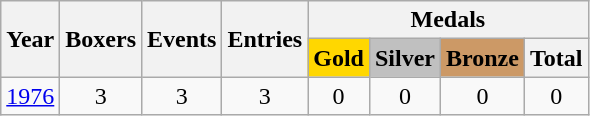<table class=wikitable>
<tr>
<th rowspan=2>Year</th>
<th rowspan=2>Boxers</th>
<th rowspan=2>Events</th>
<th rowspan=2>Entries</th>
<th colspan=4>Medals</th>
</tr>
<tr>
<td align=center bgcolor=gold><strong>Gold</strong></td>
<td align=center bgcolor=silver><strong>Silver</strong></td>
<td align=center bgcolor=cc9966><strong>Bronze</strong></td>
<th>Total</th>
</tr>
<tr align=center>
<td><a href='#'>1976</a></td>
<td>3</td>
<td>3</td>
<td>3</td>
<td>0</td>
<td>0</td>
<td>0</td>
<td>0</td>
</tr>
</table>
